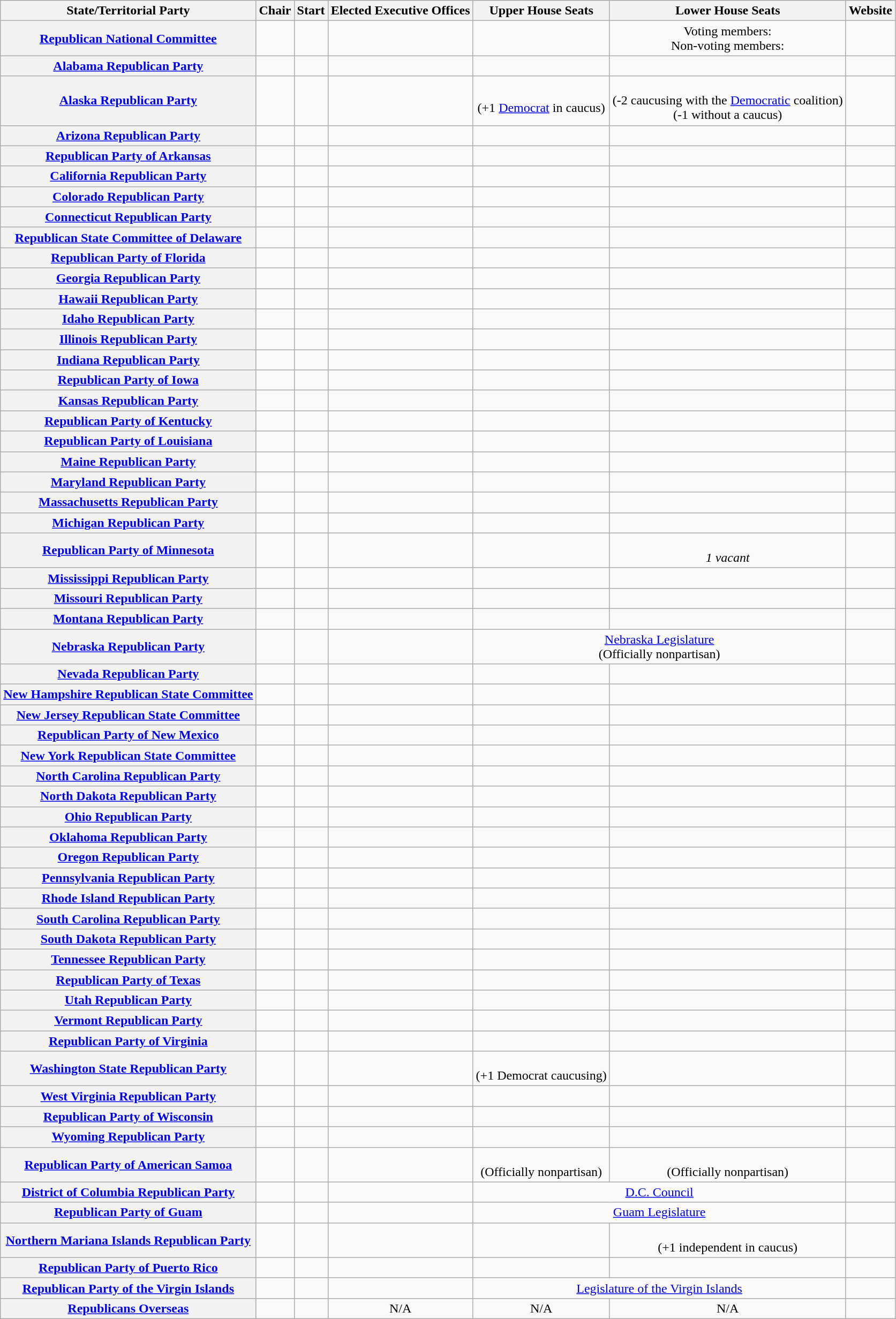<table class="wikitable sortable plainrowheaders mw-datatable sticky-table-col1 sticky-table-head  static-row-numbers sort-under col1left col2left col3center" style="text-align:center;">
<tr>
<th>State/Territorial Party</th>
<th>Chair</th>
<th>Start</th>
<th>Elected Executive Offices</th>
<th>Upper House Seats</th>
<th>Lower House Seats</th>
<th class="unsortable">Website</th>
</tr>
<tr>
<th scope=row><a href='#'>Republican National Committee</a></th>
<td></td>
<td></td>
<td></td>
<td></td>
<td>Voting members:<br>Non-voting members:</td>
<td></td>
</tr>
<tr>
<th scope=row><a href='#'>Alabama Republican Party</a></th>
<td></td>
<td></td>
<td></td>
<td></td>
<td></td>
<td></td>
</tr>
<tr>
<th scope=row><a href='#'>Alaska Republican Party</a></th>
<td></td>
<td></td>
<td></td>
<td><br>(+1 <a href='#'>Democrat</a> in caucus)</td>
<td><br>(-2 caucusing with the <a href='#'>Democratic</a> coalition)<br>(-1 without a caucus)</td>
<td></td>
</tr>
<tr>
<th scope=row><a href='#'>Arizona Republican Party</a></th>
<td></td>
<td></td>
<td></td>
<td></td>
<td></td>
<td></td>
</tr>
<tr>
<th scope=row><a href='#'>Republican Party of Arkansas</a></th>
<td></td>
<td></td>
<td></td>
<td></td>
<td></td>
<td></td>
</tr>
<tr>
<th scope=row><a href='#'>California Republican Party</a></th>
<td></td>
<td></td>
<td></td>
<td></td>
<td></td>
<td></td>
</tr>
<tr>
<th scope=row><a href='#'>Colorado Republican Party</a></th>
<td></td>
<td></td>
<td></td>
<td></td>
<td></td>
<td></td>
</tr>
<tr>
<th scope=row><a href='#'>Connecticut Republican Party</a></th>
<td></td>
<td></td>
<td></td>
<td></td>
<td></td>
<td></td>
</tr>
<tr>
<th scope=row><a href='#'>Republican State Committee of Delaware</a></th>
<td></td>
<td></td>
<td></td>
<td></td>
<td></td>
<td></td>
</tr>
<tr>
<th scope=row><a href='#'>Republican Party of Florida</a></th>
<td></td>
<td><br></td>
<td></td>
<td></td>
<td></td>
<td></td>
</tr>
<tr>
<th scope=row><a href='#'>Georgia Republican Party</a></th>
<td></td>
<td></td>
<td></td>
<td></td>
<td></td>
<td></td>
</tr>
<tr>
<th scope=row><a href='#'>Hawaii Republican Party</a></th>
<td></td>
<td></td>
<td></td>
<td></td>
<td></td>
<td></td>
</tr>
<tr>
<th scope=row><a href='#'>Idaho Republican Party</a></th>
<td></td>
<td></td>
<td></td>
<td></td>
<td></td>
<td></td>
</tr>
<tr>
<th scope=row><a href='#'>Illinois Republican Party</a></th>
<td></td>
<td></td>
<td></td>
<td></td>
<td></td>
<td></td>
</tr>
<tr>
<th scope=row><a href='#'>Indiana Republican Party</a></th>
<td></td>
<td></td>
<td></td>
<td></td>
<td></td>
<td></td>
</tr>
<tr>
<th scope=row><a href='#'>Republican Party of Iowa</a></th>
<td></td>
<td></td>
<td></td>
<td></td>
<td></td>
<td></td>
</tr>
<tr>
<th scope=row><a href='#'>Kansas Republican Party</a></th>
<td></td>
<td></td>
<td></td>
<td></td>
<td></td>
<td></td>
</tr>
<tr>
<th scope=row><a href='#'>Republican Party of Kentucky</a></th>
<td></td>
<td></td>
<td></td>
<td></td>
<td></td>
<td></td>
</tr>
<tr>
<th scope=row><a href='#'>Republican Party of Louisiana</a></th>
<td></td>
<td></td>
<td></td>
<td></td>
<td></td>
<td></td>
</tr>
<tr>
<th scope=row><a href='#'>Maine Republican Party</a></th>
<td></td>
<td></td>
<td></td>
<td></td>
<td></td>
<td></td>
</tr>
<tr>
<th scope=row><a href='#'>Maryland Republican Party</a></th>
<td></td>
<td></td>
<td></td>
<td></td>
<td></td>
<td></td>
</tr>
<tr>
<th scope=row><a href='#'>Massachusetts Republican Party</a></th>
<td></td>
<td></td>
<td></td>
<td></td>
<td></td>
<td></td>
</tr>
<tr>
<th scope=row><a href='#'>Michigan Republican Party</a></th>
<td></td>
<td></td>
<td></td>
<td></td>
<td></td>
<td></td>
</tr>
<tr>
<th scope=row><a href='#'>Republican Party of Minnesota</a></th>
<td></td>
<td></td>
<td></td>
<td></td>
<td><br><em>1 vacant</em><br></td>
<td></td>
</tr>
<tr>
<th scope=row><a href='#'>Mississippi Republican Party</a></th>
<td></td>
<td></td>
<td></td>
<td></td>
<td></td>
<td></td>
</tr>
<tr>
<th scope=row><a href='#'>Missouri Republican Party</a></th>
<td></td>
<td></td>
<td></td>
<td></td>
<td></td>
<td></td>
</tr>
<tr>
<th scope=row><a href='#'>Montana Republican Party</a></th>
<td></td>
<td></td>
<td></td>
<td></td>
<td></td>
<td></td>
</tr>
<tr>
<th scope=row><a href='#'>Nebraska Republican Party</a></th>
<td></td>
<td></td>
<td></td>
<td colspan="2" ><a href='#'>Nebraska Legislature</a><br> (Officially nonpartisan)</td>
<td></td>
</tr>
<tr>
<th scope=row><a href='#'>Nevada Republican Party</a></th>
<td></td>
<td></td>
<td></td>
<td></td>
<td></td>
<td></td>
</tr>
<tr>
<th scope=row><a href='#'>New Hampshire Republican State Committee</a></th>
<td></td>
<td></td>
<td></td>
<td></td>
<td></td>
<td></td>
</tr>
<tr>
<th scope=row><a href='#'>New Jersey Republican State Committee</a></th>
<td></td>
<td></td>
<td></td>
<td></td>
<td></td>
<td></td>
</tr>
<tr>
<th scope=row><a href='#'>Republican Party of New Mexico</a></th>
<td></td>
<td></td>
<td></td>
<td></td>
<td></td>
<td></td>
</tr>
<tr>
<th scope=row><a href='#'>New York Republican State Committee</a></th>
<td></td>
<td></td>
<td></td>
<td></td>
<td></td>
<td></td>
</tr>
<tr>
<th scope=row><a href='#'>North Carolina Republican Party</a></th>
<td></td>
<td></td>
<td></td>
<td></td>
<td></td>
<td></td>
</tr>
<tr>
<th scope=row><a href='#'>North Dakota Republican Party</a></th>
<td></td>
<td></td>
<td></td>
<td></td>
<td></td>
<td></td>
</tr>
<tr>
<th scope=row><a href='#'>Ohio Republican Party</a></th>
<td></td>
<td></td>
<td></td>
<td></td>
<td></td>
<td></td>
</tr>
<tr>
<th scope=row><a href='#'>Oklahoma Republican Party</a></th>
<td></td>
<td></td>
<td></td>
<td></td>
<td></td>
<td></td>
</tr>
<tr>
<th scope=row><a href='#'>Oregon Republican Party</a></th>
<td></td>
<td></td>
<td></td>
<td></td>
<td></td>
<td></td>
</tr>
<tr>
<th scope=row><a href='#'>Pennsylvania Republican Party</a></th>
<td></td>
<td></td>
<td></td>
<td></td>
<td></td>
<td></td>
</tr>
<tr>
<th scope=row><a href='#'>Rhode Island Republican Party</a></th>
<td></td>
<td></td>
<td></td>
<td></td>
<td></td>
<td></td>
</tr>
<tr>
<th scope=row><a href='#'>South Carolina Republican Party</a></th>
<td></td>
<td></td>
<td></td>
<td></td>
<td></td>
<td></td>
</tr>
<tr>
<th scope=row><a href='#'>South Dakota Republican Party</a></th>
<td></td>
<td></td>
<td></td>
<td></td>
<td></td>
<td></td>
</tr>
<tr>
<th scope=row><a href='#'>Tennessee Republican Party</a></th>
<td></td>
<td></td>
<td></td>
<td></td>
<td></td>
<td></td>
</tr>
<tr>
<th scope=row><a href='#'>Republican Party of Texas</a></th>
<td></td>
<td></td>
<td></td>
<td></td>
<td></td>
<td></td>
</tr>
<tr>
<th scope=row><a href='#'>Utah Republican Party</a></th>
<td></td>
<td></td>
<td></td>
<td></td>
<td></td>
<td></td>
</tr>
<tr>
<th scope=row><a href='#'>Vermont Republican Party</a></th>
<td></td>
<td></td>
<td></td>
<td></td>
<td></td>
<td></td>
</tr>
<tr>
<th scope=row><a href='#'>Republican Party of Virginia</a></th>
<td></td>
<td></td>
<td></td>
<td></td>
<td></td>
<td></td>
</tr>
<tr>
<th scope=row><a href='#'>Washington State Republican Party</a></th>
<td></td>
<td></td>
<td></td>
<td><br>(+1 Democrat caucusing)</td>
<td></td>
<td></td>
</tr>
<tr>
<th scope=row><a href='#'>West Virginia Republican Party</a></th>
<td></td>
<td></td>
<td></td>
<td></td>
<td></td>
<td></td>
</tr>
<tr>
<th scope=row><a href='#'>Republican Party of Wisconsin</a></th>
<td></td>
<td></td>
<td></td>
<td></td>
<td></td>
<td></td>
</tr>
<tr>
<th scope=row><a href='#'>Wyoming Republican Party</a></th>
<td></td>
<td></td>
<td></td>
<td></td>
<td></td>
<td></td>
</tr>
<tr>
<th scope=row><a href='#'>Republican Party of American Samoa</a></th>
<td></td>
<td></td>
<td></td>
<td><br>(Officially nonpartisan)</td>
<td><br>(Officially nonpartisan)</td>
<td></td>
</tr>
<tr>
<th scope=row><a href='#'>District of Columbia Republican Party</a></th>
<td></td>
<td></td>
<td></td>
<td colspan="2"><a href='#'>D.C. Council</a><br></td>
<td></td>
</tr>
<tr>
<th scope=row><a href='#'>Republican Party of Guam</a></th>
<td></td>
<td></td>
<td></td>
<td colspan="2"><a href='#'>Guam Legislature</a><br></td>
<td></td>
</tr>
<tr>
<th scope=row><a href='#'>Northern Mariana Islands Republican Party</a></th>
<td></td>
<td></td>
<td></td>
<td></td>
<td><br>(+1 independent in caucus)</td>
<td></td>
</tr>
<tr>
<th scope=row><a href='#'>Republican Party of Puerto Rico</a></th>
<td></td>
<td></td>
<td></td>
<td></td>
<td></td>
<td></td>
</tr>
<tr>
<th scope=row><a href='#'>Republican Party of the Virgin Islands</a></th>
<td></td>
<td></td>
<td></td>
<td colspan="2"><a href='#'>Legislature of the Virgin Islands</a><br></td>
<td></td>
</tr>
<tr>
<th scope=row><a href='#'>Republicans Overseas</a></th>
<td></td>
<td></td>
<td>N/A</td>
<td>N/A</td>
<td>N/A</td>
<td></td>
</tr>
</table>
